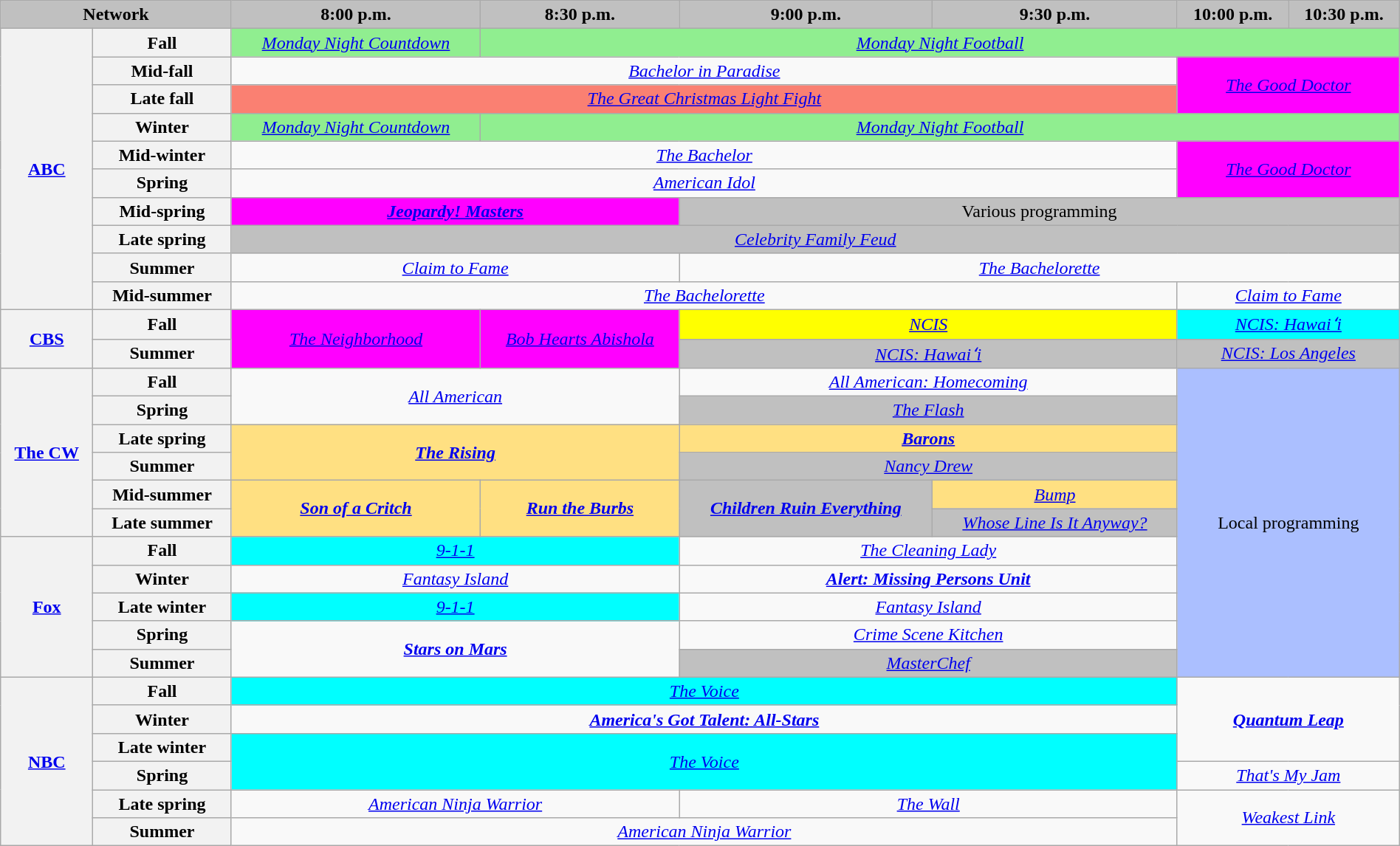<table class="wikitable" style="width:100%;margin-right:0;text-align:center">
<tr>
<th colspan="2" style="background-color:#C0C0C0;text-align:center">Network</th>
<th style="background-color:#C0C0C0;text-align:center">8:00 p.m.</th>
<th style="background-color:#C0C0C0;text-align:center">8:30 p.m.</th>
<th style="background-color:#C0C0C0;text-align:center">9:00 p.m.</th>
<th style="background-color:#C0C0C0;text-align:center">9:30 p.m.</th>
<th style="background-color:#C0C0C0;text-align:center">10:00 p.m.</th>
<th style="background-color:#C0C0C0;text-align:center">10:30 p.m.</th>
</tr>
<tr>
<th rowspan="10"><a href='#'>ABC</a></th>
<th>Fall</th>
<td style="background:lightgreen"><em><a href='#'>Monday Night Countdown</a></em></td>
<td colspan="5" style="background:lightgreen"><em><a href='#'>Monday Night Football</a></em> </td>
</tr>
<tr>
<th>Mid-fall</th>
<td colspan="4"><em><a href='#'>Bachelor in Paradise</a></em></td>
<td rowspan="2" colspan="2" style="background:magenta;"><em><a href='#'>The Good Doctor</a></em> </td>
</tr>
<tr>
<th>Late fall</th>
<td colspan="4" style="background:#FA8072;"><em><a href='#'>The Great Christmas Light Fight</a></em></td>
</tr>
<tr>
<th>Winter</th>
<td style="background:lightgreen"><em><a href='#'>Monday Night Countdown</a></em></td>
<td colspan="5" style="background:lightgreen"><em><a href='#'>Monday Night Football</a></em> </td>
</tr>
<tr>
<th>Mid-winter</th>
<td colspan="4"><em><a href='#'>The Bachelor</a></em></td>
<td rowspan="2" colspan="2" style="background:magenta;"><em><a href='#'>The Good Doctor</a></em> </td>
</tr>
<tr>
<th>Spring</th>
<td colspan="4"><em><a href='#'>American Idol</a></em></td>
</tr>
<tr>
<th>Mid-spring</th>
<td colspan="2" style="background:magenta;"><strong><em><a href='#'>Jeopardy! Masters</a></em></strong> </td>
<td colspan="4" style="background:#C0C0C0;">Various programming</td>
</tr>
<tr>
<th>Late spring</th>
<td colspan="6" style="background:#C0C0C0;"><em><a href='#'>Celebrity Family Feud</a></em> </td>
</tr>
<tr>
<th>Summer</th>
<td colspan="2"><em><a href='#'>Claim to Fame</a></em></td>
<td colspan="4"><em><a href='#'>The Bachelorette</a></em></td>
</tr>
<tr>
<th>Mid-summer</th>
<td colspan="4"><em><a href='#'>The Bachelorette</a></em></td>
<td colspan="2"><em><a href='#'>Claim to Fame</a></em></td>
</tr>
<tr>
<th rowspan="2"><a href='#'>CBS</a></th>
<th>Fall</th>
<td rowspan="2" style="background:magenta;"><em><a href='#'>The Neighborhood</a></em> </td>
<td rowspan="2" style="background:magenta;"><em><a href='#'>Bob Hearts Abishola</a></em> </td>
<td colspan="2" style="background:yellow;"><em><a href='#'>NCIS</a></em> </td>
<td colspan="2" style="background:cyan;"><em><a href='#'>NCIS: Hawaiʻi</a></em> </td>
</tr>
<tr>
<th>Summer</th>
<td colspan="2" style="background:#C0C0C0;"><em><a href='#'>NCIS: Hawaiʻi</a></em> </td>
<td colspan="2" style="background:#C0C0C0;"><em><a href='#'>NCIS: Los Angeles</a></em> </td>
</tr>
<tr>
<th rowspan="6"><a href='#'>The CW</a></th>
<th>Fall</th>
<td rowspan="2" colspan="2"><em><a href='#'>All American</a></em></td>
<td colspan="2"><em><a href='#'>All American: Homecoming</a></em></td>
<td rowspan="11" colspan="2" style="background:#abbfff">Local programming</td>
</tr>
<tr>
<th>Spring</th>
<td colspan="2" style="background:#C0C0C0;"><em><a href='#'>The Flash</a></em> </td>
</tr>
<tr>
<th>Late spring</th>
<td rowspan="2" colspan="2" style="background:#FFE082"><strong><em><a href='#'>The Rising</a></em></strong></td>
<td colspan="2" style="background:#FFE082"><strong><em><a href='#'>Barons</a></em></strong></td>
</tr>
<tr>
<th>Summer</th>
<td colspan="2" style="background:#C0C0C0;"><em><a href='#'>Nancy Drew</a></em> </td>
</tr>
<tr>
<th>Mid-summer</th>
<td rowspan="2" style="background:#FFE082"><strong><em><a href='#'>Son of a Critch</a></em></strong></td>
<td rowspan="2" style="background:#FFE082"><strong><em><a href='#'>Run the Burbs</a></em></strong></td>
<td rowspan="2" style="background:#C0C0C0"><strong><em><a href='#'>Children Ruin Everything</a></em></strong> </td>
<td style="background:#FFE082"><em><a href='#'>Bump</a></em></td>
</tr>
<tr>
<th>Late summer</th>
<td style="background:#C0C0C0;"><em><a href='#'>Whose Line Is It Anyway?</a></em> </td>
</tr>
<tr>
<th rowspan="5"><a href='#'>Fox</a></th>
<th>Fall</th>
<td colspan="2" style="background:cyan;"><em><a href='#'>9-1-1</a></em> </td>
<td colspan="2"><em><a href='#'>The Cleaning Lady</a></em></td>
</tr>
<tr>
<th>Winter</th>
<td colspan="2"><em><a href='#'>Fantasy Island</a></em></td>
<td colspan="2"><strong><em><a href='#'>Alert: Missing Persons Unit</a></em></strong></td>
</tr>
<tr>
<th>Late winter</th>
<td colspan="2" style="background:cyan;"><em><a href='#'>9-1-1</a></em> </td>
<td colspan="2"><em><a href='#'>Fantasy Island</a></em></td>
</tr>
<tr>
<th>Spring</th>
<td rowspan="2" colspan="2"><strong><em><a href='#'>Stars on Mars</a></em></strong></td>
<td colspan="2"><em><a href='#'>Crime Scene Kitchen</a></em></td>
</tr>
<tr>
<th>Summer</th>
<td colspan="2" style="background:#C0C0C0;"><em><a href='#'>MasterChef</a></em> </td>
</tr>
<tr>
<th rowspan="6"><a href='#'>NBC</a></th>
<th>Fall</th>
<td colspan="4" style="background:cyan;"><em><a href='#'>The Voice</a></em> </td>
<td rowspan="3" colspan="2"><strong><em><a href='#'>Quantum Leap</a></em></strong></td>
</tr>
<tr>
<th>Winter</th>
<td colspan="4"><strong><em><a href='#'>America's Got Talent: All-Stars</a></em></strong></td>
</tr>
<tr>
<th>Late winter</th>
<td rowspan="2" colspan="4" style="background:cyan;"><em><a href='#'>The Voice</a></em> </td>
</tr>
<tr>
<th>Spring</th>
<td colspan="2"><em><a href='#'>That's My Jam</a></em></td>
</tr>
<tr>
<th>Late spring</th>
<td colspan="2"><em><a href='#'>American Ninja Warrior</a></em></td>
<td colspan="2"><em><a href='#'>The Wall</a></em></td>
<td rowspan="2" colspan="2"><em><a href='#'>Weakest Link</a></em></td>
</tr>
<tr>
<th>Summer</th>
<td colspan="4"><em><a href='#'>American Ninja Warrior</a></em></td>
</tr>
</table>
